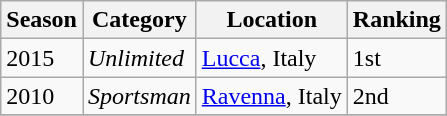<table class="wikitable plainrowheaders">
<tr>
<th>Season</th>
<th>Category</th>
<th>Location</th>
<th>Ranking</th>
</tr>
<tr>
<td>2015</td>
<td><em>Unlimited</em></td>
<td><a href='#'>Lucca</a>, Italy</td>
<td>1st</td>
</tr>
<tr>
<td>2010</td>
<td><em>Sportsman</em></td>
<td><a href='#'>Ravenna</a>, Italy</td>
<td>2nd</td>
</tr>
<tr>
</tr>
</table>
